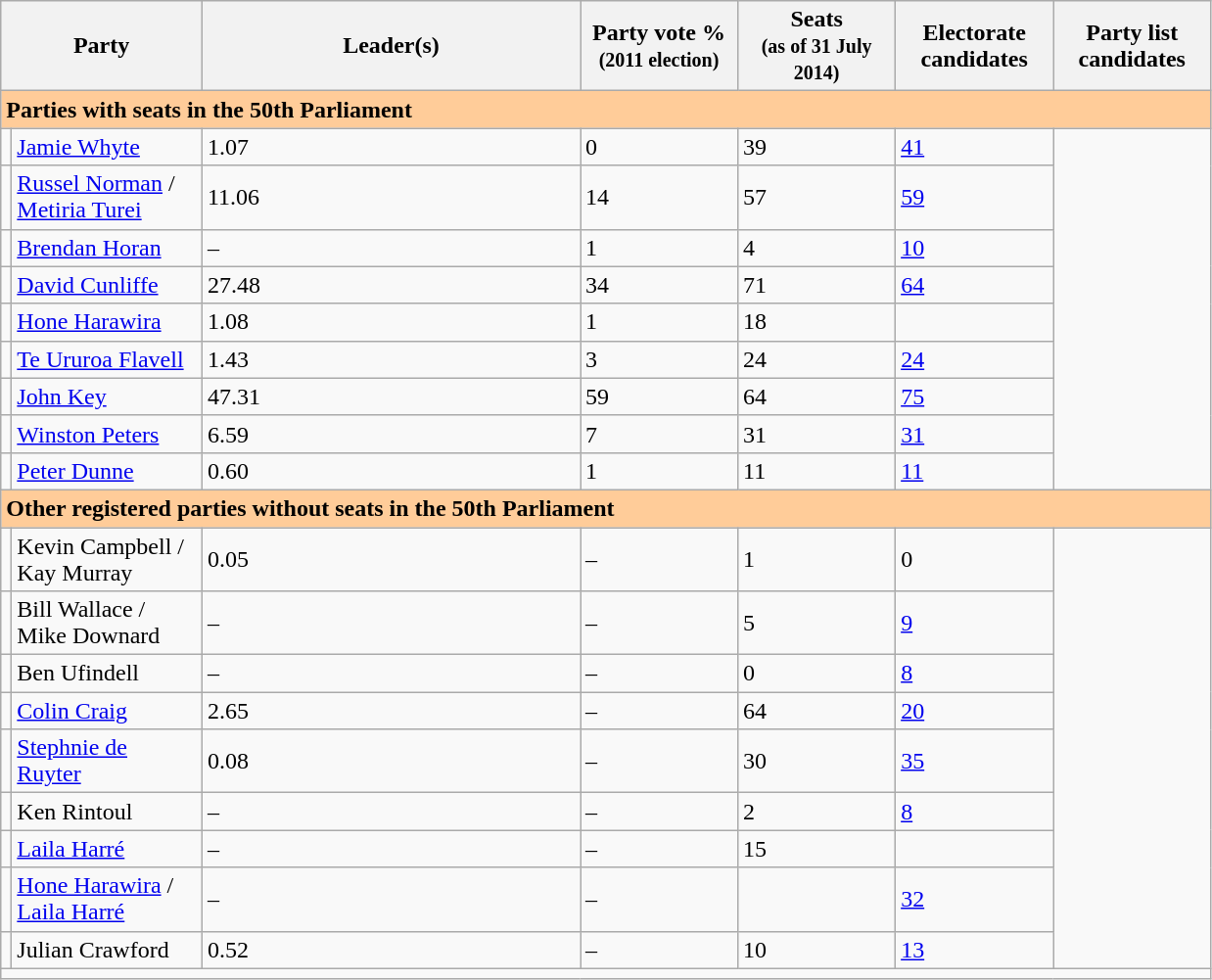<table class="wikitable" style="width:825px">
<tr>
<th colspan="2" style="width:175px;">Party</th>
<th width=250>Leader(s)</th>
<th width=100>Party vote % <br><small>(2011 election)</small></th>
<th width=100>Seats <br><small>(as of 31 July 2014)</small></th>
<th width=100>Electorate candidates</th>
<th width=100>Party list candidates</th>
</tr>
<tr>
<td style="background:#fc9;" colspan="7"><strong>Parties with seats in the 50th Parliament</strong></td>
</tr>
<tr>
<td></td>
<td><a href='#'>Jamie Whyte</a></td>
<td>1.07</td>
<td>0</td>
<td>39</td>
<td><a href='#'>41</a></td>
</tr>
<tr>
<td></td>
<td><a href='#'>Russel Norman</a> / <a href='#'>Metiria Turei</a></td>
<td>11.06</td>
<td>14</td>
<td>57</td>
<td><a href='#'>59</a></td>
</tr>
<tr>
<td></td>
<td><a href='#'>Brendan Horan</a></td>
<td>–</td>
<td>1</td>
<td>4</td>
<td><a href='#'>10</a></td>
</tr>
<tr>
<td></td>
<td><a href='#'>David Cunliffe</a></td>
<td>27.48</td>
<td>34</td>
<td>71</td>
<td><a href='#'>64</a></td>
</tr>
<tr>
<td></td>
<td><a href='#'>Hone Harawira</a></td>
<td>1.08</td>
<td>1</td>
<td>18</td>
<td></td>
</tr>
<tr>
<td></td>
<td><a href='#'>Te Ururoa Flavell</a></td>
<td>1.43</td>
<td>3</td>
<td>24</td>
<td><a href='#'>24</a></td>
</tr>
<tr>
<td></td>
<td><a href='#'>John Key</a></td>
<td>47.31</td>
<td>59</td>
<td>64</td>
<td><a href='#'>75</a></td>
</tr>
<tr>
<td></td>
<td><a href='#'>Winston Peters</a></td>
<td>6.59</td>
<td>7</td>
<td>31</td>
<td><a href='#'>31</a></td>
</tr>
<tr>
<td></td>
<td><a href='#'>Peter Dunne</a></td>
<td>0.60</td>
<td>1</td>
<td>11</td>
<td><a href='#'>11</a></td>
</tr>
<tr>
<td style="background:#fc9;" colspan="7"><strong>Other registered parties without seats in the 50th Parliament</strong></td>
</tr>
<tr>
<td></td>
<td>Kevin Campbell / Kay Murray</td>
<td>0.05</td>
<td>–</td>
<td>1</td>
<td>0</td>
</tr>
<tr>
<td></td>
<td>Bill Wallace / Mike Downard</td>
<td>–</td>
<td>–</td>
<td>5</td>
<td><a href='#'>9</a></td>
</tr>
<tr>
<td></td>
<td>Ben Ufindell</td>
<td>–</td>
<td>–</td>
<td>0</td>
<td><a href='#'>8</a></td>
</tr>
<tr>
<td></td>
<td><a href='#'>Colin Craig</a></td>
<td>2.65</td>
<td>–</td>
<td>64</td>
<td><a href='#'>20</a></td>
</tr>
<tr>
<td></td>
<td><a href='#'>Stephnie de Ruyter</a></td>
<td>0.08</td>
<td>–</td>
<td>30</td>
<td><a href='#'>35</a></td>
</tr>
<tr>
<td></td>
<td>Ken Rintoul</td>
<td>–</td>
<td>–</td>
<td>2</td>
<td><a href='#'>8</a></td>
</tr>
<tr>
<td></td>
<td><a href='#'>Laila Harré</a></td>
<td>–</td>
<td>–</td>
<td>15</td>
<td></td>
</tr>
<tr>
<td></td>
<td><a href='#'>Hone Harawira</a> / <a href='#'>Laila Harré</a></td>
<td>–</td>
<td>–</td>
<td></td>
<td><a href='#'>32</a></td>
</tr>
<tr>
<td></td>
<td>Julian Crawford</td>
<td>0.52</td>
<td>–</td>
<td>10</td>
<td><a href='#'>13</a></td>
</tr>
<tr>
<td colspan=7></td>
</tr>
</table>
